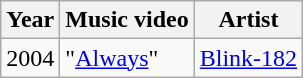<table class="wikitable">
<tr>
<th>Year</th>
<th>Music video</th>
<th>Artist</th>
</tr>
<tr>
<td>2004</td>
<td>"<a href='#'>Always</a>"</td>
<td><a href='#'>Blink-182</a></td>
</tr>
</table>
